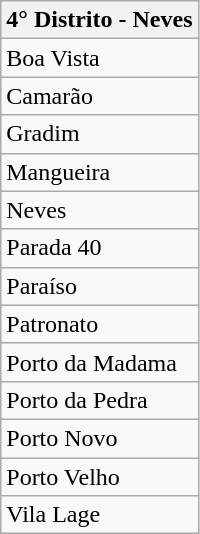<table class="wikitable">
<tr>
<th>4° Distrito - Neves</th>
</tr>
<tr>
<td>Boa Vista</td>
</tr>
<tr>
<td>Camarão</td>
</tr>
<tr>
<td>Gradim</td>
</tr>
<tr>
<td>Mangueira</td>
</tr>
<tr>
<td>Neves</td>
</tr>
<tr>
<td>Parada 40</td>
</tr>
<tr>
<td>Paraíso</td>
</tr>
<tr>
<td>Patronato</td>
</tr>
<tr>
<td>Porto da Madama</td>
</tr>
<tr>
<td>Porto da Pedra</td>
</tr>
<tr>
<td>Porto Novo</td>
</tr>
<tr>
<td>Porto Velho</td>
</tr>
<tr>
<td>Vila Lage</td>
</tr>
</table>
